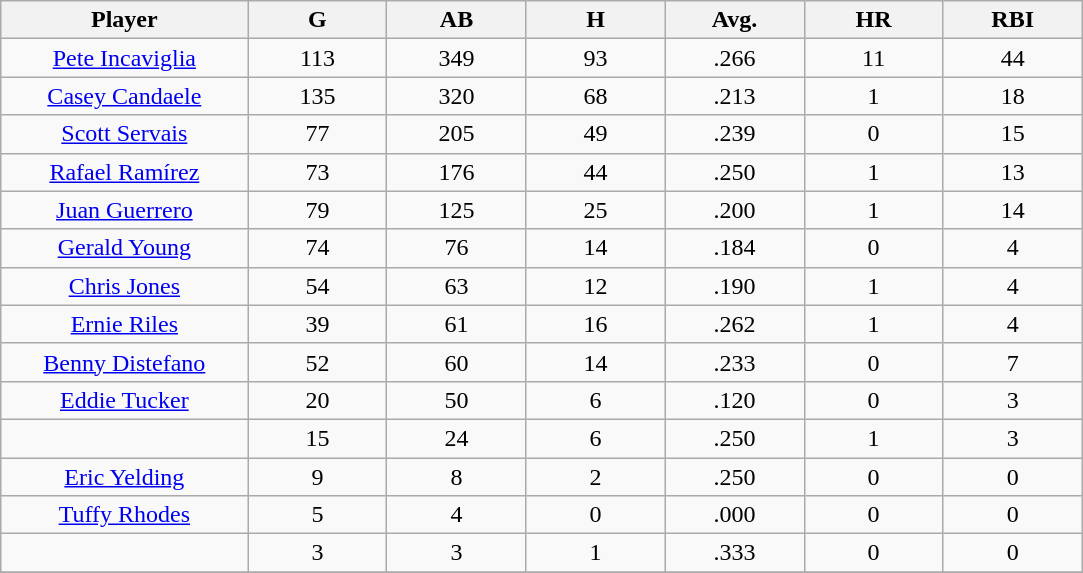<table class="wikitable sortable">
<tr>
<th bgcolor="#DDDDFF" width="16%">Player</th>
<th bgcolor="#DDDDFF" width="9%">G</th>
<th bgcolor="#DDDDFF" width="9%">AB</th>
<th bgcolor="#DDDDFF" width="9%">H</th>
<th bgcolor="#DDDDFF" width="9%">Avg.</th>
<th bgcolor="#DDDDFF" width="9%">HR</th>
<th bgcolor="#DDDDFF" width="9%">RBI</th>
</tr>
<tr align="center">
<td><a href='#'>Pete Incaviglia</a></td>
<td>113</td>
<td>349</td>
<td>93</td>
<td>.266</td>
<td>11</td>
<td>44</td>
</tr>
<tr align=center>
<td><a href='#'>Casey Candaele</a></td>
<td>135</td>
<td>320</td>
<td>68</td>
<td>.213</td>
<td>1</td>
<td>18</td>
</tr>
<tr align=center>
<td><a href='#'>Scott Servais</a></td>
<td>77</td>
<td>205</td>
<td>49</td>
<td>.239</td>
<td>0</td>
<td>15</td>
</tr>
<tr align=center>
<td><a href='#'>Rafael Ramírez</a></td>
<td>73</td>
<td>176</td>
<td>44</td>
<td>.250</td>
<td>1</td>
<td>13</td>
</tr>
<tr align=center>
<td><a href='#'>Juan Guerrero</a></td>
<td>79</td>
<td>125</td>
<td>25</td>
<td>.200</td>
<td>1</td>
<td>14</td>
</tr>
<tr align=center>
<td><a href='#'>Gerald Young</a></td>
<td>74</td>
<td>76</td>
<td>14</td>
<td>.184</td>
<td>0</td>
<td>4</td>
</tr>
<tr align=center>
<td><a href='#'>Chris Jones</a></td>
<td>54</td>
<td>63</td>
<td>12</td>
<td>.190</td>
<td>1</td>
<td>4</td>
</tr>
<tr align=center>
<td><a href='#'>Ernie Riles</a></td>
<td>39</td>
<td>61</td>
<td>16</td>
<td>.262</td>
<td>1</td>
<td>4</td>
</tr>
<tr align=center>
<td><a href='#'>Benny Distefano</a></td>
<td>52</td>
<td>60</td>
<td>14</td>
<td>.233</td>
<td>0</td>
<td>7</td>
</tr>
<tr align=center>
<td><a href='#'>Eddie Tucker</a></td>
<td>20</td>
<td>50</td>
<td>6</td>
<td>.120</td>
<td>0</td>
<td>3</td>
</tr>
<tr align=center>
<td></td>
<td>15</td>
<td>24</td>
<td>6</td>
<td>.250</td>
<td>1</td>
<td>3</td>
</tr>
<tr align="center">
<td><a href='#'>Eric Yelding</a></td>
<td>9</td>
<td>8</td>
<td>2</td>
<td>.250</td>
<td>0</td>
<td>0</td>
</tr>
<tr align=center>
<td><a href='#'>Tuffy Rhodes</a></td>
<td>5</td>
<td>4</td>
<td>0</td>
<td>.000</td>
<td>0</td>
<td>0</td>
</tr>
<tr align=center>
<td></td>
<td>3</td>
<td>3</td>
<td>1</td>
<td>.333</td>
<td>0</td>
<td>0</td>
</tr>
<tr align="center">
</tr>
</table>
